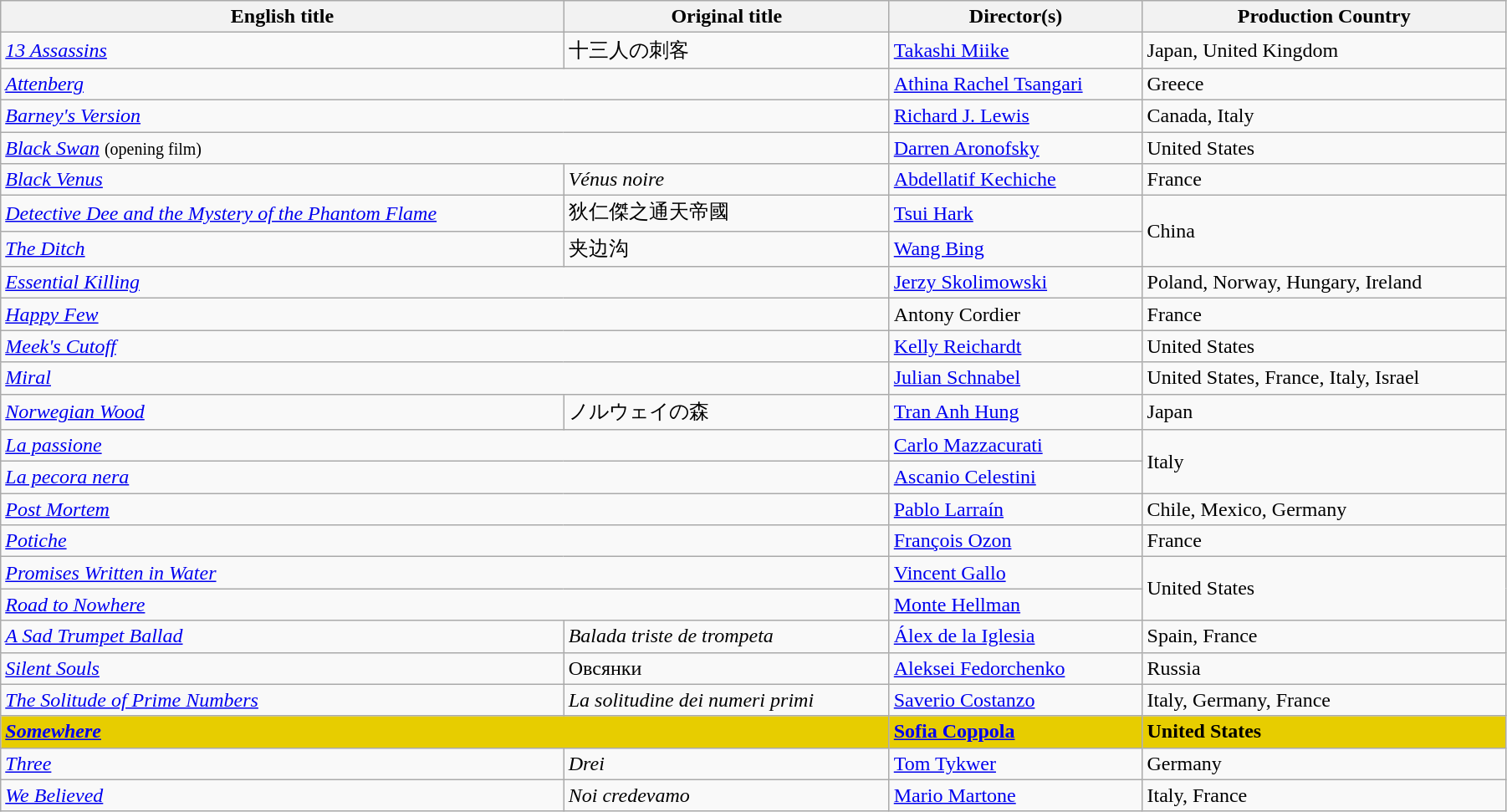<table class="wikitable" style="width:95%; margin-bottom:0px">
<tr>
<th>English title</th>
<th>Original title</th>
<th>Director(s)</th>
<th>Production Country</th>
</tr>
<tr>
<td><em><a href='#'>13 Assassins</a></em></td>
<td>十三人の刺客</td>
<td data-sort-value="Miike"><a href='#'>Takashi Miike</a></td>
<td>Japan, United Kingdom</td>
</tr>
<tr>
<td colspan="2"><em><a href='#'>Attenberg</a></em></td>
<td data-sort-value="Tsangari"><a href='#'>Athina Rachel Tsangari</a></td>
<td>Greece</td>
</tr>
<tr>
<td colspan="2"><em><a href='#'>Barney's Version</a></em></td>
<td data-sort-value="Lewis"><a href='#'>Richard J. Lewis</a></td>
<td>Canada, Italy</td>
</tr>
<tr>
<td colspan="2"><em><a href='#'>Black Swan</a></em> <small>(opening film)</small></td>
<td data-sort-value="Aronofsky"><a href='#'>Darren Aronofsky</a></td>
<td>United States</td>
</tr>
<tr>
<td><em><a href='#'>Black Venus</a></em></td>
<td><em>Vénus noire</em></td>
<td data-sort-value="Kechiche"><a href='#'>Abdellatif Kechiche</a></td>
<td>France</td>
</tr>
<tr>
<td><em><a href='#'>Detective Dee and the Mystery of the Phantom Flame</a></em></td>
<td>狄仁傑之通天帝國</td>
<td data-sort-value="Hark"><a href='#'>Tsui Hark</a></td>
<td rowspan="2">China</td>
</tr>
<tr>
<td data-sort-value="Ditch"><em><a href='#'>The Ditch</a></em></td>
<td>夹边沟</td>
<td data-sort-value="Bing"><a href='#'>Wang Bing</a></td>
</tr>
<tr>
<td colspan="2"><em><a href='#'>Essential Killing</a></em></td>
<td data-sort-value="Skolimowski"><a href='#'>Jerzy Skolimowski</a></td>
<td>Poland, Norway, Hungary, Ireland</td>
</tr>
<tr>
<td colspan="2"><em><a href='#'>Happy Few</a></em></td>
<td data-sort-value="Cordier">Antony Cordier</td>
<td>France</td>
</tr>
<tr>
<td colspan="2"><em><a href='#'>Meek's Cutoff</a></em></td>
<td data-sort-value="Reichardt"><a href='#'>Kelly Reichardt</a></td>
<td>United States</td>
</tr>
<tr>
<td colspan="2"><em><a href='#'>Miral</a></em></td>
<td data-sort-value="Schnabel"><a href='#'>Julian Schnabel</a></td>
<td>United States, France, Italy, Israel</td>
</tr>
<tr>
<td><em><a href='#'>Norwegian Wood</a></em></td>
<td>ノルウェイの森</td>
<td data-sort-value="Hung"><a href='#'>Tran Anh Hung</a></td>
<td>Japan</td>
</tr>
<tr>
<td colspan="2" data-sort-value="Passione"><em><a href='#'>La passione</a></em></td>
<td data-sort-value="Mazzacurati"><a href='#'>Carlo Mazzacurati</a></td>
<td rowspan="2">Italy</td>
</tr>
<tr>
<td colspan="2" data-sort-value="Pecora"><em><a href='#'>La pecora nera</a></em></td>
<td data-sort-value="Celestini"><a href='#'>Ascanio Celestini</a></td>
</tr>
<tr>
<td colspan="2"><em><a href='#'>Post Mortem</a></em></td>
<td data-sort-value="Larrain"><a href='#'>Pablo Larraín</a></td>
<td>Chile, Mexico, Germany</td>
</tr>
<tr>
<td colspan="2"><em><a href='#'>Potiche</a></em></td>
<td data-sort-value="Ozon"><a href='#'>François Ozon</a></td>
<td>France</td>
</tr>
<tr>
<td colspan="2"><em><a href='#'>Promises Written in Water</a></em></td>
<td data-sort-value="Gallo"><a href='#'>Vincent Gallo</a></td>
<td rowspan="2">United States</td>
</tr>
<tr>
<td colspan="2"><em><a href='#'>Road to Nowhere</a></em></td>
<td data-sort-value="Hellman"><a href='#'>Monte Hellman</a></td>
</tr>
<tr>
<td data-sort-value="Sad"><em><a href='#'>A Sad Trumpet Ballad</a></em></td>
<td><em>Balada triste de trompeta</em></td>
<td data-sort-value="Iglesia"><a href='#'>Álex de la Iglesia</a></td>
<td>Spain, France</td>
</tr>
<tr>
<td><em><a href='#'>Silent Souls</a></em></td>
<td>Овсянки</td>
<td data-sort-value="Fedorchenko"><a href='#'>Aleksei Fedorchenko</a></td>
<td>Russia</td>
</tr>
<tr>
<td data-sort-value="Solitude"><em><a href='#'>The Solitude of Prime Numbers</a></em></td>
<td data-sort-value="Solitudine"><em>La solitudine dei numeri primi</em></td>
<td data-sort-value="Costanzo"><a href='#'>Saverio Costanzo</a></td>
<td>Italy, Germany, France</td>
</tr>
<tr style="background:#E7CD00;">
<td colspan="2"><strong><em><a href='#'>Somewhere</a></em></strong></td>
<td data-sort-value="Coppola"><strong><a href='#'>Sofia Coppola</a></strong></td>
<td><strong>United States</strong></td>
</tr>
<tr>
<td><em><a href='#'>Three</a></em></td>
<td><em>Drei</em></td>
<td data-sort-value="Tykwer"><a href='#'>Tom Tykwer</a></td>
<td>Germany</td>
</tr>
<tr>
<td><em><a href='#'>We Believed</a></em></td>
<td><em>Noi credevamo</em></td>
<td data-sort-value="Martone"><a href='#'>Mario Martone</a></td>
<td>Italy, France</td>
</tr>
</table>
